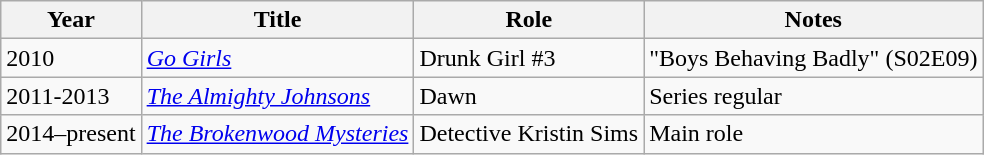<table class="wikitable sortable">
<tr>
<th>Year</th>
<th>Title</th>
<th>Role</th>
<th class="unsortable">Notes</th>
</tr>
<tr>
<td>2010</td>
<td><em><a href='#'>Go Girls</a></em></td>
<td>Drunk Girl #3</td>
<td>"Boys Behaving Badly" (S02E09)</td>
</tr>
<tr>
<td>2011-2013</td>
<td><em><a href='#'>The Almighty Johnsons</a></em></td>
<td>Dawn</td>
<td>Series regular</td>
</tr>
<tr>
<td>2014–present</td>
<td><em><a href='#'>The Brokenwood Mysteries</a></em></td>
<td>Detective Kristin Sims</td>
<td>Main role</td>
</tr>
</table>
